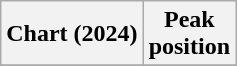<table class="wikitable sortable plainrowheaders" style="text-align:center;">
<tr>
<th>Chart (2024)</th>
<th>Peak<br>position</th>
</tr>
<tr>
</tr>
</table>
